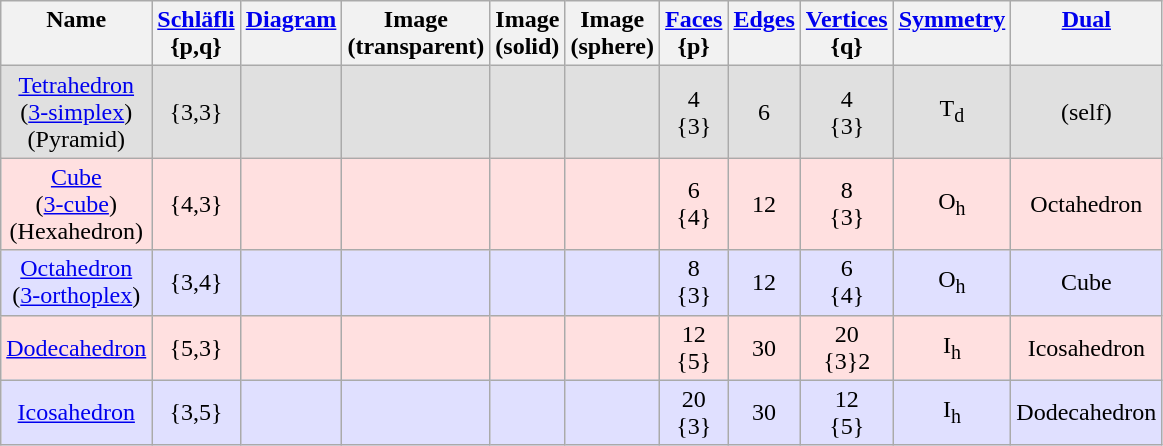<table class="wikitable" style="text-align:center;">
<tr valign="top">
<th>Name</th>
<th><a href='#'>Schläfli</a><br>{p,q}</th>
<th><a href='#'>Diagram</a><br></th>
<th>Image<br>(transparent)</th>
<th>Image<br>(solid)</th>
<th>Image<br>(sphere)</th>
<th><a href='#'>Faces</a><br>{p}</th>
<th><a href='#'>Edges</a></th>
<th><a href='#'>Vertices</a><br>{q}</th>
<th><a href='#'>Symmetry</a></th>
<th><a href='#'>Dual</a></th>
</tr>
<tr bgcolor="#e0e0e0">
<td><a href='#'>Tetrahedron</a><br>(<a href='#'>3-simplex</a>)<br>(Pyramid)</td>
<td>{3,3}</td>
<td></td>
<td></td>
<td></td>
<td></td>
<td>4<br>{3}</td>
<td>6</td>
<td>4<br>{3}</td>
<td>T<sub>d</sub></td>
<td>(self)</td>
</tr>
<tr bgcolor="#ffe0e0">
<td><a href='#'>Cube</a> <br>(<a href='#'>3-cube</a>)<br>(Hexahedron)</td>
<td>{4,3}</td>
<td></td>
<td></td>
<td></td>
<td></td>
<td>6<br>{4}</td>
<td>12</td>
<td>8<br>{3}</td>
<td>O<sub>h</sub></td>
<td>Octahedron</td>
</tr>
<tr bgcolor="#e0e0ff">
<td><a href='#'>Octahedron</a><br>(<a href='#'>3-orthoplex</a>)</td>
<td>{3,4}</td>
<td></td>
<td></td>
<td></td>
<td></td>
<td>8<br>{3}</td>
<td>12</td>
<td>6<br>{4}</td>
<td>O<sub>h</sub></td>
<td>Cube</td>
</tr>
<tr bgcolor="#ffe0e0">
<td><a href='#'>Dodecahedron</a></td>
<td>{5,3}</td>
<td></td>
<td></td>
<td></td>
<td></td>
<td>12<br>{5}</td>
<td>30</td>
<td>20<br>{3}2</td>
<td>I<sub>h</sub></td>
<td>Icosahedron</td>
</tr>
<tr bgcolor="#e0e0ff">
<td><a href='#'>Icosahedron</a></td>
<td>{3,5}</td>
<td></td>
<td></td>
<td></td>
<td></td>
<td>20<br>{3}</td>
<td>30</td>
<td>12<br>{5}</td>
<td>I<sub>h</sub></td>
<td>Dodecahedron</td>
</tr>
</table>
